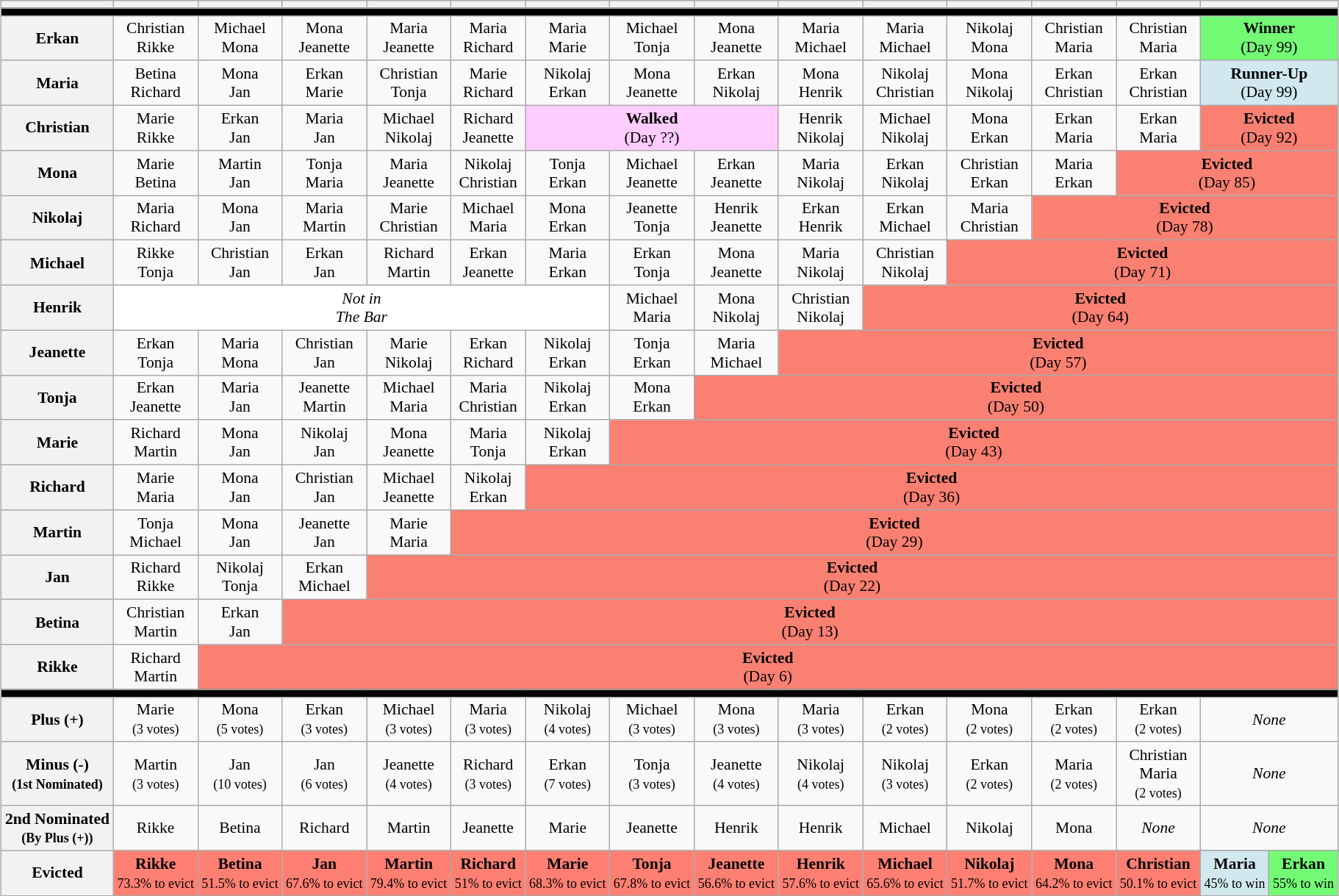<table class="wikitable" style="font-size:90%; text-align:center; width: 96%; margin-left: auto; margin-right: auto;">
<tr>
<th></th>
<th></th>
<th></th>
<th></th>
<th></th>
<th></th>
<th></th>
<th></th>
<th></th>
<th></th>
<th></th>
<th></th>
<th></th>
<th></th>
<th colspan=2></th>
</tr>
<tr>
<th style="background:#000000;" colspan="17"></th>
</tr>
<tr>
<th>Erkan</th>
<td><span>Christian</span><br><span>Rikke</span></td>
<td><span>Michael</span><br><span>Mona</span></td>
<td><span>Mona</span><br><span>Jeanette</span></td>
<td><span>Maria</span><br><span>Jeanette</span></td>
<td><span>Maria</span><br><span>Richard</span></td>
<td><span>Maria</span><br><span>Marie</span></td>
<td><span>Michael</span><br><span>Tonja</span></td>
<td><span>Mona</span><br><span>Jeanette</span></td>
<td><span>Maria</span><br><span>Michael</span></td>
<td><span>Maria</span><br><span>Michael</span></td>
<td><span>Nikolaj</span><br><span>Mona</span></td>
<td><span>Christian</span><br><span>Maria</span></td>
<td><span>Christian</span><br><span>Maria</span></td>
<td style="background:#73FB76" colspan=2><strong>Winner</strong> <br> (Day 99)</td>
</tr>
<tr>
<th>Maria</th>
<td><span>Betina</span><br><span>Richard</span></td>
<td><span>Mona</span><br><span>Jan</span></td>
<td><span>Erkan</span><br><span>Marie</span></td>
<td><span>Christian</span><br><span>Tonja</span></td>
<td><span>Marie</span><br><span>Richard</span></td>
<td><span>Nikolaj</span><br><span>Erkan</span></td>
<td><span>Mona</span><br><span>Jeanette</span></td>
<td><span>Erkan</span><br><span>Nikolaj</span></td>
<td><span>Mona</span><br><span>Henrik</span></td>
<td><span>Nikolaj</span><br><span>Christian</span></td>
<td><span>Mona</span><br><span>Nikolaj</span></td>
<td><span>Erkan</span><br><span>Christian</span></td>
<td><span>Erkan</span><br><span>Christian</span></td>
<td style="background:#D1E8EF" colspan=2><strong>Runner-Up</strong> <br> (Day 99)</td>
</tr>
<tr>
<th>Christian</th>
<td><span>Marie</span><br><span>Rikke</span></td>
<td><span>Erkan</span><br><span>Jan</span></td>
<td><span>Maria</span><br><span>Jan</span></td>
<td><span>Michael</span><br><span>Nikolaj</span></td>
<td><span>Richard</span><br><span>Jeanette</span></td>
<td style="background:#fcf; text-align:center;" colspan="3"><strong>Walked</strong> <br> (Day ??)</td>
<td><span>Henrik</span><br><span>Nikolaj</span></td>
<td><span>Michael</span><br><span>Nikolaj</span></td>
<td><span>Mona</span><br><span>Erkan</span></td>
<td><span>Erkan</span><br><span>Maria</span></td>
<td><span>Erkan</span><br><span>Maria</span></td>
<td style="background:salmon; text-align:center;" colspan=2><strong>Evicted</strong> <br> (Day 92)</td>
</tr>
<tr>
<th>Mona</th>
<td><span>Marie</span><br><span>Betina</span></td>
<td><span>Martin</span><br><span>Jan</span></td>
<td><span>Tonja</span><br><span>Maria</span></td>
<td><span>Maria</span><br><span>Jeanette</span></td>
<td><span>Nikolaj</span><br><span>Christian</span></td>
<td><span>Tonja</span><br><span>Erkan</span></td>
<td><span>Michael</span><br><span>Jeanette</span></td>
<td><span>Erkan</span><br><span>Jeanette</span></td>
<td><span>Maria</span><br><span>Nikolaj</span></td>
<td><span>Erkan</span><br><span>Nikolaj</span></td>
<td><span>Christian</span><br><span>Erkan</span></td>
<td><span>Maria</span><br><span>Erkan</span></td>
<td style="background:salmon; text-align:center;" colspan=3><strong>Evicted</strong> <br> (Day 85)</td>
</tr>
<tr>
<th>Nikolaj</th>
<td><span>Maria</span><br><span>Richard</span></td>
<td><span>Mona</span><br><span>Jan</span></td>
<td><span>Maria</span><br><span>Martin</span></td>
<td><span>Marie</span><br><span>Christian</span></td>
<td><span>Michael</span><br><span>Maria</span></td>
<td><span>Mona</span><br><span>Erkan</span></td>
<td><span>Jeanette</span><br><span>Tonja</span></td>
<td><span>Henrik</span><br><span>Jeanette</span></td>
<td><span>Erkan</span><br><span>Henrik</span></td>
<td><span>Erkan</span><br><span>Michael</span></td>
<td><span>Maria</span><br><span>Christian</span></td>
<td style="background:salmon; text-align:center;" colspan=4><strong>Evicted</strong> <br> (Day 78)</td>
</tr>
<tr>
<th>Michael</th>
<td><span>Rikke</span><br><span>Tonja</span></td>
<td><span>Christian</span><br><span>Jan</span></td>
<td><span>Erkan</span><br><span>Jan</span></td>
<td><span>Richard</span><br><span>Martin</span></td>
<td><span>Erkan</span><br><span>Jeanette</span></td>
<td><span>Maria</span><br><span>Erkan</span></td>
<td><span>Erkan</span><br><span>Tonja</span></td>
<td><span>Mona</span><br><span>Jeanette</span></td>
<td><span>Maria</span><br><span>Nikolaj</span></td>
<td><span>Christian</span><br><span>Nikolaj</span></td>
<td style="background:salmon; text-align:center;" colspan=5><strong>Evicted</strong> <br> (Day 71)</td>
</tr>
<tr>
<th>Henrik</th>
<td style="background:#FFFFFF; text-align:center;" colspan=6><em>Not in<br>The Bar</em></td>
<td><span>Michael</span><br><span>Maria</span></td>
<td><span>Mona</span><br><span>Nikolaj</span></td>
<td><span>Christian</span><br><span>Nikolaj</span></td>
<td style="background:salmon; text-align:center;" colspan=6><strong>Evicted</strong> <br> (Day 64)</td>
</tr>
<tr>
<th>Jeanette</th>
<td><span>Erkan</span><br><span>Tonja</span></td>
<td><span>Maria</span><br><span>Mona</span></td>
<td><span>Christian</span><br><span>Jan</span></td>
<td><span>Marie</span><br><span>Nikolaj</span></td>
<td><span>Erkan</span><br><span>Richard</span></td>
<td><span>Nikolaj</span><br><span>Erkan</span></td>
<td><span>Tonja</span><br><span>Erkan</span></td>
<td><span>Maria</span><br><span>Michael</span></td>
<td style="background:salmon; text-align:center;" colspan="7"><strong>Evicted</strong> <br> (Day 57)</td>
</tr>
<tr>
<th>Tonja</th>
<td><span>Erkan</span><br><span>Jeanette</span></td>
<td><span>Maria</span><br><span>Jan</span></td>
<td><span>Jeanette</span><br><span>Martin</span></td>
<td><span>Michael</span><br><span>Maria</span></td>
<td><span>Maria</span><br><span>Christian</span></td>
<td><span>Nikolaj</span><br><span>Erkan</span></td>
<td><span>Mona</span><br><span>Erkan</span></td>
<td style="background:salmon; text-align:center;" colspan="8"><strong>Evicted</strong> <br> (Day 50)</td>
</tr>
<tr>
<th>Marie</th>
<td><span>Richard</span><br><span>Martin</span></td>
<td><span>Mona</span><br><span>Jan</span></td>
<td><span>Nikolaj</span><br><span>Jan</span></td>
<td><span>Mona</span><br><span>Jeanette</span></td>
<td><span>Maria</span><br><span>Tonja</span></td>
<td><span>Nikolaj</span><br><span>Erkan</span></td>
<td style="background:salmon; text-align:center;" colspan="9"><strong>Evicted</strong> <br> (Day 43)</td>
</tr>
<tr>
<th>Richard</th>
<td><span>Marie</span><br><span>Maria</span></td>
<td><span>Mona</span><br><span>Jan</span></td>
<td><span>Christian</span><br><span>Jan</span></td>
<td><span>Michael</span><br><span>Jeanette</span></td>
<td><span>Nikolaj</span><br><span>Erkan</span></td>
<td style="background:salmon; text-align:center;" colspan="10"><strong>Evicted</strong> <br> (Day 36)</td>
</tr>
<tr>
<th>Martin</th>
<td><span>Tonja</span><br><span>Michael</span></td>
<td><span>Mona</span><br><span>Jan</span></td>
<td><span>Jeanette</span><br><span>Jan</span></td>
<td><span>Marie</span><br><span>Maria</span></td>
<td style="background:salmon; text-align:center;" colspan="11"><strong>Evicted</strong><br> (Day 29)</td>
</tr>
<tr>
<th>Jan</th>
<td><span>Richard</span><br><span>Rikke</span></td>
<td><span>Nikolaj</span><br><span>Tonja</span></td>
<td><span>Erkan</span><br><span>Michael</span></td>
<td style="background:salmon; text-align:center;" colspan="12"><strong>Evicted</strong><br> (Day 22)</td>
</tr>
<tr>
<th>Betina</th>
<td><span>Christian</span><br><span>Martin</span></td>
<td><span>Erkan</span><br><span>Jan</span></td>
<td style="background:salmon; text-align:center;" colspan="13"><strong>Evicted</strong><br> (Day 13)</td>
</tr>
<tr>
<th>Rikke</th>
<td><span>Richard</span><br><span>Martin</span></td>
<td style="background:salmon; text-align:center;" colspan="14"><strong>Evicted</strong><br> (Day 6)</td>
</tr>
<tr>
<th style="background:#000000;" colspan="17"></th>
</tr>
<tr>
<th>Plus (+)</th>
<td><span>Marie<br><small>(3 votes)</small></span></td>
<td><span>Mona<br><small>(5 votes)</small></span></td>
<td><span>Erkan<br><small>(3 votes)</small></span></td>
<td><span>Michael<br><small>(3 votes)</small></span></td>
<td><span>Maria<br><small>(3 votes)</small></span></td>
<td><span>Nikolaj<br><small>(4 votes)</small></span></td>
<td><span>Michael<br><small>(3 votes)</small></span></td>
<td><span>Mona<br><small>(3 votes)</small></span></td>
<td><span>Maria<br><small>(3 votes)</small></span></td>
<td><span>Erkan<br><small>(2 votes)</small></span></td>
<td><span>Mona<br><small>(2 votes)</small></span></td>
<td><span>Erkan<br><small>(2 votes)</small></span></td>
<td><span>Erkan<br><small>(2 votes)</small></span></td>
<td colspan=2><em>None</em></td>
</tr>
<tr>
<th>Minus (-)<br><small>(1st Nominated)</small></th>
<td><span>Martin<br><small>(3 votes)</small></span></td>
<td><span>Jan<br><small>(10 votes)</small></span></td>
<td><span>Jan<br><small>(6 votes)</small></span></td>
<td><span>Jeanette<br><small>(4 votes)</small></span></td>
<td><span>Richard<br><small>(3 votes)</small></span></td>
<td><span>Erkan<br><small>(7 votes)</small></span></td>
<td><span>Tonja<br><small>(3 votes)</small></span></td>
<td><span>Jeanette<br><small>(4 votes)</small></span></td>
<td><span>Nikolaj<br><small>(4 votes)</small></span></td>
<td><span>Nikolaj<br><small>(3 votes)</small></span></td>
<td><span>Erkan<br><small>(2 votes)</small></span></td>
<td><span>Maria<br><small>(2 votes)</small></span></td>
<td><span>Christian<br>Maria<br><small>(2 votes)</small></span></td>
<td colspan=2><em>None</em></td>
</tr>
<tr>
<th>2nd Nominated<br><small>(By Plus (+))</small></th>
<td>Rikke</td>
<td>Betina</td>
<td>Richard</td>
<td>Martin</td>
<td>Jeanette</td>
<td>Marie</td>
<td>Jeanette</td>
<td>Henrik</td>
<td>Henrik</td>
<td>Michael</td>
<td>Nikolaj</td>
<td>Mona</td>
<td><em>None</em></td>
<td colspan=2><em>None</em></td>
</tr>
<tr>
<th rowspan="4">Evicted</th>
<td rowspan="4" style="background:#FF8072"><strong>Rikke</strong><br><small>73.3% to evict</small></td>
<td rowspan="4" style="background:#FF8072"><strong>Betina</strong><br><small>51.5% to evict</small></td>
<td rowspan="4" style="background:#FF8072"><strong>Jan</strong><br><small>67.6% to evict</small></td>
<td rowspan="4" style="background:#FF8072"><strong>Martin</strong><br><small>79.4% to evict</small></td>
<td rowspan="4" style="background:#FF8072"><strong>Richard</strong><br><small>51% to evict</small></td>
<td rowspan="4" style="background:#FF8072"><strong>Marie</strong><br><small>68.3% to evict</small></td>
<td rowspan="4" style="background:#FF8072"><strong>Tonja</strong><br><small>67.8% to evict</small></td>
<td rowspan="4" style="background:#FF8072"><strong>Jeanette</strong><br><small>56.6% to evict</small></td>
<td rowspan="4" style="background:#FF8072"><strong>Henrik</strong><br><small>57.6% to evict</small></td>
<td rowspan="4" style="background:#FF8072"><strong>Michael</strong><br><small>65.6% to evict</small></td>
<td rowspan="4" style="background:#FF8072"><strong>Nikolaj</strong><br><small>51.7% to evict</small></td>
<td rowspan="4" style="background:#FF8072"><strong>Mona</strong><br><small>64.2% to evict</small></td>
<td rowspan="4" style="background:#FF8072"><strong>Christian</strong><br><small>50.1% to evict</small></td>
</tr>
<tr>
<td rowspan="2" style="background:#D1E8EF"><strong>Maria</strong><br><small>45% to win</small></td>
<td rowspan="2" style="background:#73FB76"><strong>Erkan</strong><br><small>55% to win</small></td>
</tr>
<tr>
</tr>
</table>
